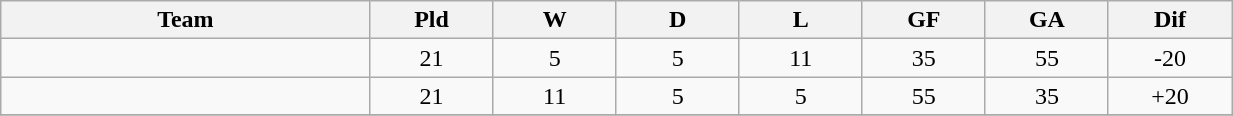<table class="wikitable sortable" width=65% style="text-align:center">
<tr>
<th width=15%>Team</th>
<th width=5%>Pld</th>
<th width=5%>W</th>
<th width=5%>D</th>
<th width=5%>L</th>
<th width=5%>GF</th>
<th width=5%>GA</th>
<th width=5%>Dif</th>
</tr>
<tr>
<td style="text-align:left;"></td>
<td>21</td>
<td>5</td>
<td>5</td>
<td>11</td>
<td>35</td>
<td>55</td>
<td>-20</td>
</tr>
<tr>
<td style="text-align:left;"></td>
<td>21</td>
<td>11</td>
<td>5</td>
<td>5</td>
<td>55</td>
<td>35</td>
<td>+20</td>
</tr>
<tr>
</tr>
</table>
